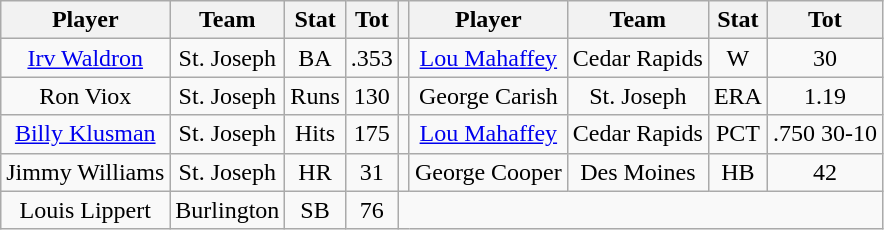<table class="wikitable" style="text-align:center">
<tr>
<th>Player</th>
<th>Team</th>
<th>Stat</th>
<th>Tot</th>
<th></th>
<th>Player</th>
<th>Team</th>
<th>Stat</th>
<th>Tot</th>
</tr>
<tr>
<td><a href='#'>Irv Waldron</a></td>
<td>St. Joseph</td>
<td>BA</td>
<td>.353</td>
<td></td>
<td><a href='#'>Lou Mahaffey</a></td>
<td>Cedar Rapids</td>
<td>W</td>
<td>30</td>
</tr>
<tr>
<td>Ron Viox</td>
<td>St. Joseph</td>
<td>Runs</td>
<td>130</td>
<td></td>
<td>George Carish</td>
<td>St. Joseph</td>
<td>ERA</td>
<td>1.19</td>
</tr>
<tr>
<td><a href='#'>Billy Klusman</a></td>
<td>St. Joseph</td>
<td>Hits</td>
<td>175</td>
<td></td>
<td><a href='#'>Lou Mahaffey</a></td>
<td>Cedar Rapids</td>
<td>PCT</td>
<td>.750 30-10</td>
</tr>
<tr>
<td>Jimmy Williams</td>
<td>St. Joseph</td>
<td>HR</td>
<td>31</td>
<td></td>
<td>George Cooper</td>
<td>Des Moines</td>
<td>HB</td>
<td>42</td>
</tr>
<tr>
<td>Louis Lippert</td>
<td>Burlington</td>
<td>SB</td>
<td>76</td>
</tr>
</table>
